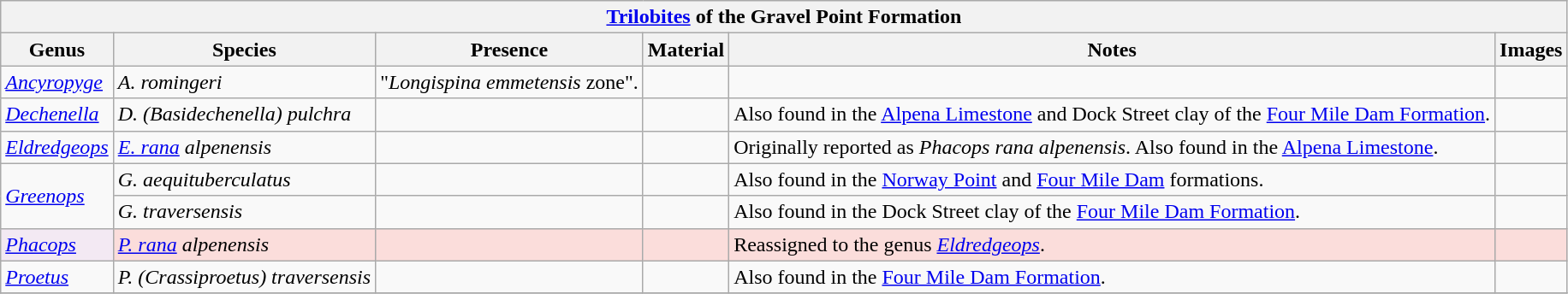<table class="wikitable" align="center">
<tr>
<th colspan="6" align="center"><strong><a href='#'>Trilobites</a> of the Gravel Point Formation</strong></th>
</tr>
<tr>
<th>Genus</th>
<th>Species</th>
<th>Presence</th>
<th><strong>Material</strong></th>
<th>Notes</th>
<th>Images</th>
</tr>
<tr>
<td><em><a href='#'>Ancyropyge</a></em></td>
<td><em>A. romingeri</em></td>
<td>"<em>Longispina emmetensis</em> zone".</td>
<td></td>
<td></td>
<td></td>
</tr>
<tr>
<td><em><a href='#'>Dechenella</a></em></td>
<td><em>D. (Basidechenella) pulchra</em></td>
<td></td>
<td></td>
<td>Also found in the <a href='#'>Alpena Limestone</a> and Dock Street clay of the <a href='#'>Four Mile Dam Formation</a>.</td>
<td></td>
</tr>
<tr>
<td><em><a href='#'>Eldredgeops</a></em></td>
<td><em><a href='#'>E. rana</a> alpenensis</em></td>
<td></td>
<td></td>
<td>Originally reported as <em>Phacops rana alpenensis</em>. Also found in the <a href='#'>Alpena Limestone</a>.</td>
<td></td>
</tr>
<tr>
<td rowspan=2><em><a href='#'>Greenops</a></em></td>
<td><em>G. aequituberculatus</em></td>
<td></td>
<td></td>
<td>Also found in the <a href='#'>Norway Point</a> and <a href='#'>Four Mile Dam</a> formations.</td>
<td></td>
</tr>
<tr>
<td><em>G. traversensis</em></td>
<td></td>
<td></td>
<td>Also found in the Dock Street clay of the <a href='#'>Four Mile Dam Formation</a>.</td>
<td></td>
</tr>
<tr>
<td style="background:#f3e9f3;"><em><a href='#'>Phacops</a></em></td>
<td style="background:#fbdddb;"><em><a href='#'>P. rana</a> alpenensis</em></td>
<td style="background:#fbdddb;"></td>
<td style="background:#fbdddb;"></td>
<td style="background:#fbdddb;">Reassigned to the genus <em><a href='#'>Eldredgeops</a></em>.</td>
<td style="background:#fbdddb;"></td>
</tr>
<tr>
<td><em><a href='#'>Proetus</a></em></td>
<td><em>P. (Crassiproetus) traversensis</em></td>
<td></td>
<td></td>
<td>Also found in the <a href='#'>Four Mile Dam Formation</a>.</td>
<td></td>
</tr>
<tr>
</tr>
</table>
